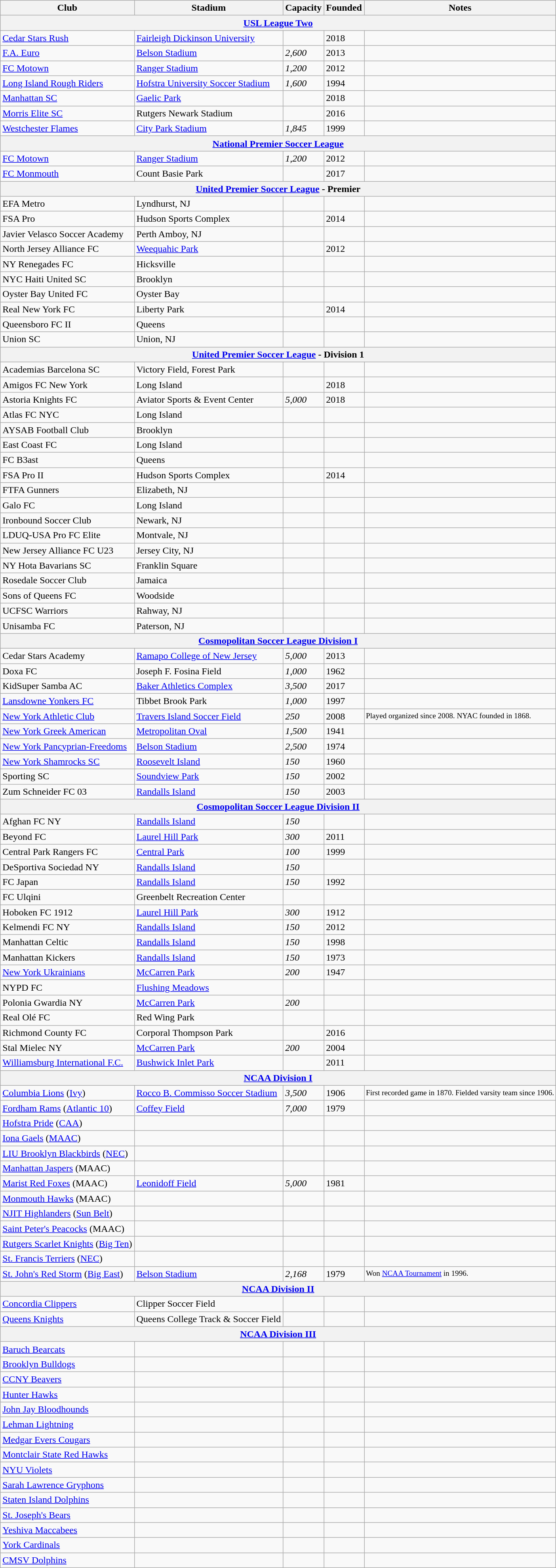<table class="wikitable">
<tr style="background:#efefef;">
<th>Club</th>
<th>Stadium</th>
<th>Capacity</th>
<th>Founded</th>
<th>Notes</th>
</tr>
<tr>
<th colspan="5"><a href='#'>USL League Two</a></th>
</tr>
<tr>
<td><a href='#'>Cedar Stars Rush</a></td>
<td><a href='#'>Fairleigh Dickinson University</a></td>
<td></td>
<td>2018</td>
<td style="font-size: 80%"></td>
</tr>
<tr>
<td><a href='#'>F.A. Euro</a></td>
<td><a href='#'>Belson Stadium</a></td>
<td><em>2,600</em></td>
<td>2013</td>
<td style="font-size: 80%"></td>
</tr>
<tr>
<td><a href='#'>FC Motown</a></td>
<td><a href='#'>Ranger Stadium</a></td>
<td><em>1,200</em></td>
<td>2012</td>
<td></td>
</tr>
<tr>
<td><a href='#'>Long Island Rough Riders</a></td>
<td><a href='#'>Hofstra University Soccer Stadium</a></td>
<td><em>1,600</em></td>
<td>1994</td>
<td style="font-size: 80%"></td>
</tr>
<tr>
<td><a href='#'>Manhattan SC</a></td>
<td><a href='#'>Gaelic Park</a></td>
<td></td>
<td>2018</td>
<td></td>
</tr>
<tr>
<td><a href='#'>Morris Elite SC</a></td>
<td>Rutgers Newark Stadium</td>
<td></td>
<td>2016</td>
<td></td>
</tr>
<tr>
<td><a href='#'>Westchester Flames</a></td>
<td><a href='#'>City Park Stadium</a></td>
<td><em>1,845</em></td>
<td>1999</td>
<td style="font-size: 80%"></td>
</tr>
<tr>
<th colspan=5><a href='#'>National Premier Soccer League</a></th>
</tr>
<tr>
<td><a href='#'>FC Motown</a></td>
<td><a href='#'>Ranger Stadium</a></td>
<td><em>1,200</em></td>
<td>2012</td>
<td style="font-size: 80%"></td>
</tr>
<tr>
<td><a href='#'>FC Monmouth</a></td>
<td>Count Basie Park</td>
<td></td>
<td>2017</td>
<td style="font-size: 80%"></td>
</tr>
<tr>
<th colspan="5"><a href='#'>United Premier Soccer League</a> - Premier</th>
</tr>
<tr>
<td>EFA Metro</td>
<td>Lyndhurst, NJ</td>
<td></td>
<td></td>
<td></td>
</tr>
<tr>
<td>FSA Pro</td>
<td>Hudson Sports Complex</td>
<td></td>
<td>2014</td>
<td></td>
</tr>
<tr>
<td>Javier Velasco Soccer Academy</td>
<td>Perth Amboy, NJ</td>
<td></td>
<td></td>
<td></td>
</tr>
<tr>
<td>North Jersey Alliance FC</td>
<td><a href='#'>Weequahic Park</a></td>
<td></td>
<td>2012</td>
<td></td>
</tr>
<tr>
<td>NY Renegades FC</td>
<td>Hicksville</td>
<td></td>
<td></td>
<td></td>
</tr>
<tr>
<td>NYC Haiti United SC</td>
<td>Brooklyn</td>
<td></td>
<td></td>
<td></td>
</tr>
<tr>
<td>Oyster Bay United FC</td>
<td>Oyster Bay</td>
<td></td>
<td></td>
<td></td>
</tr>
<tr>
<td>Real New York FC</td>
<td>Liberty Park</td>
<td></td>
<td>2014</td>
<td></td>
</tr>
<tr>
<td>Queensboro FC II</td>
<td>Queens</td>
<td></td>
<td></td>
<td></td>
</tr>
<tr>
<td>Union SC</td>
<td>Union, NJ</td>
<td></td>
<td></td>
<td></td>
</tr>
<tr>
<th colspan="5"><a href='#'>United Premier Soccer League</a> - Division 1</th>
</tr>
<tr>
<td>Academias Barcelona SC</td>
<td>Victory Field, Forest Park</td>
<td></td>
<td></td>
<td></td>
</tr>
<tr>
<td>Amigos FC New York</td>
<td>Long Island</td>
<td></td>
<td>2018</td>
<td></td>
</tr>
<tr>
<td>Astoria Knights FC</td>
<td>Aviator Sports & Event Center</td>
<td><em>5,000</em></td>
<td>2018</td>
<td></td>
</tr>
<tr>
<td>Atlas FC NYC</td>
<td>Long Island</td>
<td></td>
<td></td>
<td></td>
</tr>
<tr>
<td>AYSAB Football Club</td>
<td>Brooklyn</td>
<td></td>
<td></td>
<td></td>
</tr>
<tr>
<td>East Coast FC</td>
<td>Long Island</td>
<td></td>
<td></td>
<td></td>
</tr>
<tr>
<td>FC B3ast</td>
<td>Queens</td>
<td></td>
<td></td>
<td></td>
</tr>
<tr>
<td>FSA Pro II</td>
<td>Hudson Sports Complex</td>
<td></td>
<td>2014</td>
<td></td>
</tr>
<tr>
<td>FTFA Gunners</td>
<td>Elizabeth, NJ</td>
<td></td>
<td></td>
<td></td>
</tr>
<tr>
<td>Galo FC</td>
<td>Long Island</td>
<td></td>
<td></td>
<td></td>
</tr>
<tr>
<td>Ironbound Soccer Club</td>
<td>Newark, NJ</td>
<td></td>
<td></td>
<td></td>
</tr>
<tr>
<td>LDUQ-USA Pro FC Elite</td>
<td>Montvale, NJ</td>
<td></td>
<td></td>
<td></td>
</tr>
<tr>
<td>New Jersey Alliance FC U23</td>
<td>Jersey City, NJ</td>
<td></td>
<td></td>
<td></td>
</tr>
<tr>
<td>NY Hota Bavarians SC</td>
<td>Franklin Square</td>
<td></td>
<td></td>
<td></td>
</tr>
<tr>
<td>Rosedale Soccer Club</td>
<td>Jamaica</td>
<td></td>
<td></td>
<td></td>
</tr>
<tr>
<td>Sons of Queens FC</td>
<td>Woodside</td>
<td></td>
<td></td>
<td></td>
</tr>
<tr>
<td>UCFSC Warriors</td>
<td>Rahway, NJ</td>
<td></td>
<td></td>
<td></td>
</tr>
<tr>
<td>Unisamba FC</td>
<td>Paterson, NJ</td>
<td></td>
<td></td>
<td></td>
</tr>
<tr>
<th colspan="5"><a href='#'>Cosmopolitan Soccer League Division I</a></th>
</tr>
<tr>
<td>Cedar Stars Academy</td>
<td><a href='#'>Ramapo College of New Jersey</a></td>
<td><em>5,000</em></td>
<td>2013</td>
<td style="font-size: 80%"></td>
</tr>
<tr>
<td>Doxa FC</td>
<td>Joseph F. Fosina Field</td>
<td><em>1,000</em></td>
<td>1962</td>
<td></td>
</tr>
<tr>
<td>KidSuper Samba AC</td>
<td><a href='#'>Baker Athletics Complex</a></td>
<td><em>3,500</em></td>
<td>2017</td>
<td></td>
</tr>
<tr>
<td><a href='#'>Lansdowne Yonkers FC</a></td>
<td>Tibbet Brook Park</td>
<td><em>1,000</em></td>
<td>1997</td>
<td style="font-size: 80%"></td>
</tr>
<tr>
<td><a href='#'>New York Athletic Club</a></td>
<td><a href='#'>Travers Island Soccer Field</a></td>
<td><em>250</em></td>
<td>2008</td>
<td style="font-size: 80%">Played organized since 2008. NYAC founded in 1868.</td>
</tr>
<tr>
<td><a href='#'>New York Greek American</a></td>
<td><a href='#'>Metropolitan Oval</a></td>
<td><em>1,500</em></td>
<td>1941</td>
<td style="font-size: 80%"></td>
</tr>
<tr>
<td><a href='#'>New York Pancyprian-Freedoms</a></td>
<td><a href='#'>Belson Stadium</a></td>
<td><em>2,500</em></td>
<td>1974</td>
<td style="font-size: 80%"></td>
</tr>
<tr>
<td><a href='#'>New York Shamrocks SC</a></td>
<td><a href='#'>Roosevelt Island</a></td>
<td><em>150</em></td>
<td>1960</td>
<td></td>
</tr>
<tr>
<td>Sporting SC</td>
<td><a href='#'>Soundview Park</a></td>
<td><em>150</em></td>
<td>2002</td>
<td></td>
</tr>
<tr>
<td>Zum Schneider FC 03</td>
<td><a href='#'>Randalls Island</a></td>
<td><em>150</em></td>
<td>2003</td>
<td></td>
</tr>
<tr>
<th colspan="5"><a href='#'>Cosmopolitan Soccer League Division II</a></th>
</tr>
<tr>
<td>Afghan FC NY</td>
<td><a href='#'>Randalls Island</a></td>
<td><em>150</em></td>
<td></td>
<td style="font-size: 80%"></td>
</tr>
<tr>
<td>Beyond FC</td>
<td><a href='#'>Laurel Hill Park</a></td>
<td><em>300</em></td>
<td>2011</td>
<td style="font-size: 80%"></td>
</tr>
<tr>
<td>Central Park Rangers FC</td>
<td><a href='#'>Central Park</a></td>
<td><em>100</em></td>
<td>1999</td>
<td></td>
</tr>
<tr>
<td>DeSportiva Sociedad NY</td>
<td><a href='#'>Randalls Island</a></td>
<td><em>150</em></td>
<td></td>
<td></td>
</tr>
<tr>
<td>FC Japan</td>
<td><a href='#'>Randalls Island</a></td>
<td><em>150</em></td>
<td>1992</td>
<td style="font-size: 80%"></td>
</tr>
<tr>
<td>FC Ulqini</td>
<td>Greenbelt Recreation Center</td>
<td></td>
<td></td>
<td></td>
</tr>
<tr>
<td>Hoboken FC 1912</td>
<td><a href='#'>Laurel Hill Park</a></td>
<td><em>300</em></td>
<td>1912</td>
<td></td>
</tr>
<tr>
<td>Kelmendi FC NY</td>
<td><a href='#'>Randalls Island</a></td>
<td><em>150</em></td>
<td>2012</td>
<td></td>
</tr>
<tr>
<td>Manhattan Celtic</td>
<td><a href='#'>Randalls Island</a></td>
<td><em>150</em></td>
<td>1998</td>
<td></td>
</tr>
<tr>
<td>Manhattan Kickers</td>
<td><a href='#'>Randalls Island</a></td>
<td><em>150</em></td>
<td>1973</td>
<td style="font-size: 80%"></td>
</tr>
<tr>
<td><a href='#'>New York Ukrainians</a></td>
<td><a href='#'>McCarren Park</a></td>
<td><em>200</em></td>
<td>1947</td>
<td style="font-size: 80%"></td>
</tr>
<tr>
<td>NYPD FC</td>
<td><a href='#'>Flushing Meadows</a></td>
<td></td>
<td></td>
<td style="font-size: 80%"></td>
</tr>
<tr>
<td>Polonia Gwardia NY</td>
<td><a href='#'>McCarren Park</a></td>
<td><em>200</em></td>
<td></td>
<td style="font-size: 80%"></td>
</tr>
<tr>
<td>Real Olé FC</td>
<td>Red Wing Park</td>
<td></td>
<td></td>
<td></td>
</tr>
<tr>
<td>Richmond County FC</td>
<td>Corporal Thompson Park</td>
<td></td>
<td>2016</td>
<td></td>
</tr>
<tr>
<td>Stal Mielec NY</td>
<td><a href='#'>McCarren Park</a></td>
<td><em>200</em></td>
<td>2004</td>
<td></td>
</tr>
<tr>
<td><a href='#'>Williamsburg International F.C.</a></td>
<td><a href='#'>Bushwick Inlet Park</a></td>
<td></td>
<td>2011</td>
<td></td>
</tr>
<tr>
<th colspan=5><a href='#'>NCAA Division I</a></th>
</tr>
<tr>
<td><a href='#'>Columbia Lions</a> (<a href='#'>Ivy</a>)</td>
<td><a href='#'>Rocco B. Commisso Soccer Stadium</a></td>
<td><em>3,500</em></td>
<td>1906</td>
<td style="font-size: 80%">First recorded game in 1870. Fielded varsity team since 1906.</td>
</tr>
<tr>
<td><a href='#'>Fordham Rams</a> (<a href='#'>Atlantic 10</a>)</td>
<td><a href='#'>Coffey Field</a></td>
<td><em>7,000</em></td>
<td>1979</td>
<td style="font-size: 80%"></td>
</tr>
<tr>
<td><a href='#'>Hofstra Pride</a> (<a href='#'>CAA</a>)</td>
<td></td>
<td></td>
<td></td>
<td></td>
</tr>
<tr>
<td><a href='#'>Iona Gaels</a> (<a href='#'>MAAC</a>)</td>
<td></td>
<td></td>
<td></td>
<td></td>
</tr>
<tr>
<td><a href='#'>LIU Brooklyn Blackbirds</a> (<a href='#'>NEC</a>)</td>
<td></td>
<td></td>
<td></td>
<td></td>
</tr>
<tr>
<td><a href='#'>Manhattan Jaspers</a> (MAAC)</td>
<td></td>
<td></td>
<td></td>
<td></td>
</tr>
<tr>
<td><a href='#'>Marist Red Foxes</a> (MAAC)</td>
<td><a href='#'>Leonidoff Field</a></td>
<td><em>5,000</em></td>
<td>1981</td>
<td style="font-size: 80%"></td>
</tr>
<tr>
<td><a href='#'>Monmouth Hawks</a> (MAAC)</td>
<td></td>
<td></td>
<td></td>
<td></td>
</tr>
<tr>
<td><a href='#'>NJIT Highlanders</a> (<a href='#'>Sun Belt</a>)</td>
<td></td>
<td></td>
<td></td>
<td></td>
</tr>
<tr>
<td><a href='#'>Saint Peter's Peacocks</a> (MAAC)</td>
<td></td>
<td></td>
<td></td>
<td></td>
</tr>
<tr>
<td><a href='#'>Rutgers Scarlet Knights</a> (<a href='#'>Big Ten</a>)</td>
<td></td>
<td></td>
<td></td>
<td></td>
</tr>
<tr>
<td><a href='#'>St. Francis Terriers</a> (<a href='#'>NEC</a>)</td>
<td></td>
<td></td>
<td></td>
<td></td>
</tr>
<tr>
<td><a href='#'>St. John's Red Storm</a> (<a href='#'>Big East</a>)</td>
<td><a href='#'>Belson Stadium</a></td>
<td><em>2,168</em></td>
<td>1979</td>
<td style="font-size: 80%">Won <a href='#'>NCAA Tournament</a> in 1996.</td>
</tr>
<tr>
<th colspan=5><a href='#'>NCAA Division II</a></th>
</tr>
<tr>
<td><a href='#'>Concordia Clippers</a></td>
<td>Clipper Soccer Field</td>
<td></td>
<td></td>
<td></td>
</tr>
<tr>
<td><a href='#'>Queens Knights</a></td>
<td>Queens College Track & Soccer Field</td>
<td></td>
<td></td>
<td></td>
</tr>
<tr>
<th colspan=5><a href='#'>NCAA Division III</a></th>
</tr>
<tr>
<td><a href='#'>Baruch Bearcats</a></td>
<td></td>
<td></td>
<td></td>
<td></td>
</tr>
<tr>
<td><a href='#'>Brooklyn Bulldogs</a></td>
<td></td>
<td></td>
<td></td>
<td></td>
</tr>
<tr>
<td><a href='#'>CCNY Beavers</a></td>
<td></td>
<td></td>
<td></td>
<td></td>
</tr>
<tr>
<td><a href='#'>Hunter Hawks</a></td>
<td></td>
<td></td>
<td></td>
<td></td>
</tr>
<tr>
<td><a href='#'>John Jay Bloodhounds</a></td>
<td></td>
<td></td>
<td></td>
<td></td>
</tr>
<tr>
<td><a href='#'>Lehman Lightning</a></td>
<td></td>
<td></td>
<td></td>
<td></td>
</tr>
<tr>
<td><a href='#'>Medgar Evers Cougars</a></td>
<td></td>
<td></td>
<td></td>
<td></td>
</tr>
<tr>
<td><a href='#'>Montclair State Red Hawks</a></td>
<td></td>
<td></td>
<td></td>
</tr>
<tr>
<td><a href='#'>NYU Violets</a></td>
<td></td>
<td></td>
<td></td>
<td></td>
</tr>
<tr>
<td><a href='#'>Sarah Lawrence Gryphons</a></td>
<td></td>
<td></td>
<td></td>
<td></td>
</tr>
<tr>
<td><a href='#'>Staten Island Dolphins</a></td>
<td></td>
<td></td>
<td></td>
<td></td>
</tr>
<tr>
<td><a href='#'>St. Joseph's Bears</a></td>
<td></td>
<td></td>
<td></td>
<td></td>
</tr>
<tr>
<td><a href='#'>Yeshiva Maccabees</a></td>
<td></td>
<td></td>
<td></td>
<td></td>
</tr>
<tr>
<td><a href='#'>York Cardinals</a></td>
<td></td>
<td></td>
<td></td>
<td></td>
</tr>
<tr>
<td><a href='#'>CMSV Dolphins</a></td>
<td></td>
<td></td>
<td></td>
<td></td>
</tr>
</table>
